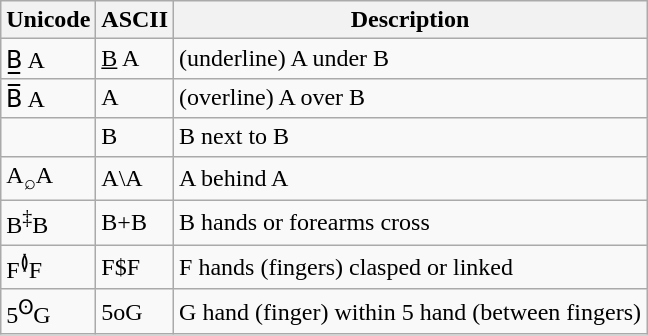<table class="wikitable">
<tr>
<th>Unicode</th>
<th>ASCII</th>
<th>Description</th>
</tr>
<tr>
<td>B̲ A</td>
<td><u>B</u> A</td>
<td>(underline) A under B</td>
</tr>
<tr>
<td>B̅ A</td>
<td> A</td>
<td>(overline) A over B</td>
</tr>
<tr>
<td></td>
<td>B</td>
<td>B next to B</td>
</tr>
<tr>
<td>A<sub>⌕</sub>A</td>
<td>A\A</td>
<td>A behind A</td>
</tr>
<tr>
<td>B<sup>‡</sup>B</td>
<td>B+B</td>
<td>B hands or forearms cross</td>
</tr>
<tr>
<td>F<sup>≬</sup>F</td>
<td>F$F</td>
<td>F hands (fingers) clasped or linked</td>
</tr>
<tr>
<td>5<sup>ʘ</sup>G</td>
<td>5oG</td>
<td>G hand (finger) within 5 hand (between fingers)</td>
</tr>
</table>
